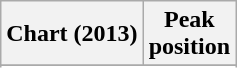<table class="wikitable sortable plainrowheaders" style="text-align:center">
<tr>
<th scope="col">Chart (2013)</th>
<th scope="col">Peak<br>position</th>
</tr>
<tr>
</tr>
<tr>
</tr>
<tr>
</tr>
</table>
